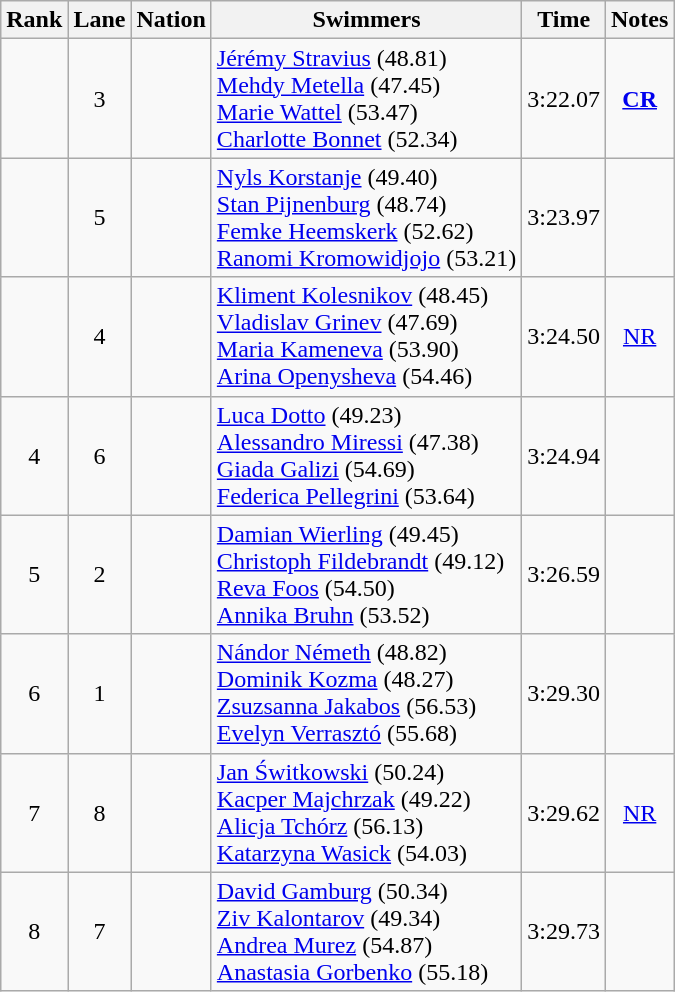<table class="wikitable sortable" style="text-align:center">
<tr>
<th>Rank</th>
<th>Lane</th>
<th>Nation</th>
<th>Swimmers</th>
<th>Time</th>
<th>Notes</th>
</tr>
<tr>
<td></td>
<td>3</td>
<td align=left></td>
<td align=left><a href='#'>Jérémy Stravius</a> (48.81)<br><a href='#'>Mehdy Metella</a> (47.45)<br><a href='#'>Marie Wattel</a> (53.47)<br><a href='#'>Charlotte Bonnet</a> (52.34)</td>
<td>3:22.07</td>
<td><strong><a href='#'>CR</a></strong></td>
</tr>
<tr>
<td></td>
<td>5</td>
<td align=left></td>
<td align=left><a href='#'>Nyls Korstanje</a> (49.40)<br><a href='#'>Stan Pijnenburg</a> (48.74)<br><a href='#'>Femke Heemskerk</a> (52.62)<br><a href='#'>Ranomi Kromowidjojo</a> (53.21)</td>
<td>3:23.97</td>
<td></td>
</tr>
<tr>
<td></td>
<td>4</td>
<td align=left></td>
<td align=left><a href='#'>Kliment Kolesnikov</a> (48.45)<br><a href='#'>Vladislav Grinev</a> (47.69)<br><a href='#'>Maria Kameneva</a> (53.90)<br><a href='#'>Arina Openysheva</a> (54.46)</td>
<td>3:24.50</td>
<td><a href='#'>NR</a></td>
</tr>
<tr>
<td>4</td>
<td>6</td>
<td align=left></td>
<td align=left><a href='#'>Luca Dotto</a> (49.23)<br><a href='#'>Alessandro Miressi</a> (47.38)<br><a href='#'>Giada Galizi</a> (54.69)<br><a href='#'>Federica Pellegrini</a> (53.64)</td>
<td>3:24.94</td>
<td></td>
</tr>
<tr>
<td>5</td>
<td>2</td>
<td align=left></td>
<td align=left><a href='#'>Damian Wierling</a> (49.45)<br><a href='#'>Christoph Fildebrandt</a> (49.12)<br><a href='#'>Reva Foos</a> (54.50)<br><a href='#'>Annika Bruhn</a> (53.52)</td>
<td>3:26.59</td>
<td></td>
</tr>
<tr>
<td>6</td>
<td>1</td>
<td align=left></td>
<td align=left><a href='#'>Nándor Németh</a> (48.82)<br><a href='#'>Dominik Kozma</a> (48.27)<br><a href='#'>Zsuzsanna Jakabos</a> (56.53)<br><a href='#'>Evelyn Verrasztó</a> (55.68)</td>
<td>3:29.30</td>
<td></td>
</tr>
<tr>
<td>7</td>
<td>8</td>
<td align=left></td>
<td align=left><a href='#'>Jan Świtkowski</a> (50.24)<br><a href='#'>Kacper Majchrzak</a> (49.22)<br><a href='#'>Alicja Tchórz</a> (56.13)<br><a href='#'>Katarzyna Wasick</a> (54.03)</td>
<td>3:29.62</td>
<td><a href='#'>NR</a></td>
</tr>
<tr>
<td>8</td>
<td>7</td>
<td align=left></td>
<td align=left><a href='#'>David Gamburg</a> (50.34)<br><a href='#'>Ziv Kalontarov</a> (49.34)<br><a href='#'>Andrea Murez</a> (54.87)<br><a href='#'>Anastasia Gorbenko</a> (55.18)</td>
<td>3:29.73</td>
<td></td>
</tr>
</table>
